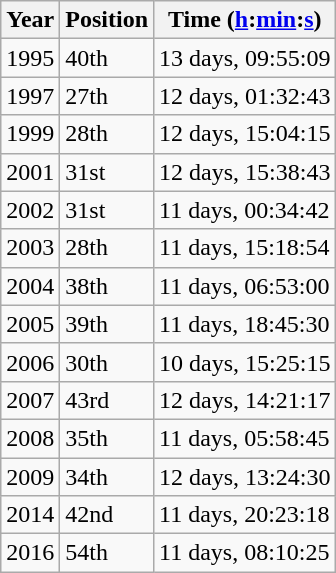<table class="wikitable sortable">
<tr>
<th>Year</th>
<th>Position</th>
<th>Time (<a href='#'>h</a>:<a href='#'>min</a>:<a href='#'>s</a>)</th>
</tr>
<tr>
<td>1995</td>
<td>40th</td>
<td>13 days, 09:55:09</td>
</tr>
<tr>
<td>1997</td>
<td>27th</td>
<td>12 days, 01:32:43</td>
</tr>
<tr>
<td>1999</td>
<td>28th</td>
<td>12 days, 15:04:15</td>
</tr>
<tr>
<td>2001</td>
<td>31st</td>
<td>12 days, 15:38:43</td>
</tr>
<tr>
<td>2002</td>
<td>31st</td>
<td>11 days, 00:34:42</td>
</tr>
<tr>
<td>2003</td>
<td>28th</td>
<td>11 days, 15:18:54</td>
</tr>
<tr>
<td>2004</td>
<td>38th</td>
<td>11 days, 06:53:00</td>
</tr>
<tr>
<td>2005</td>
<td>39th</td>
<td>11 days, 18:45:30</td>
</tr>
<tr>
<td>2006</td>
<td>30th</td>
<td>10 days, 15:25:15</td>
</tr>
<tr>
<td>2007</td>
<td>43rd</td>
<td>12 days, 14:21:17</td>
</tr>
<tr>
<td>2008</td>
<td>35th</td>
<td>11 days, 05:58:45</td>
</tr>
<tr>
<td>2009</td>
<td>34th</td>
<td>12 days, 13:24:30</td>
</tr>
<tr>
<td>2014</td>
<td>42nd</td>
<td>11 days, 20:23:18</td>
</tr>
<tr>
<td>2016</td>
<td>54th</td>
<td>11 days, 08:10:25</td>
</tr>
</table>
